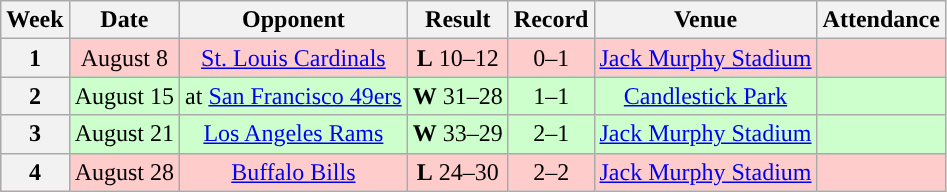<table class="wikitable" style="text-align:center">
<tr>
<th>Week</th>
<th>Date</th>
<th>Opponent</th>
<th>Result</th>
<th>Record</th>
<th>Venue</th>
<th>Attendance</th>
</tr>
<tr style="background: #fcc;">
<th scope="row">1</th>
<td>August 8</td>
<td><a href='#'>St. Louis Cardinals</a></td>
<td><strong>L</strong> 10–12</td>
<td>0–1</td>
<td><a href='#'>Jack Murphy Stadium</a></td>
<td></td>
</tr>
<tr style="background: #cfc;">
<th scope="row">2</th>
<td>August 15</td>
<td>at <a href='#'>San Francisco 49ers</a></td>
<td><strong>W</strong> 31–28</td>
<td>1–1</td>
<td><a href='#'>Candlestick Park</a></td>
<td></td>
</tr>
<tr style="background: #cfc;">
<th scope="row">3</th>
<td>August 21</td>
<td><a href='#'>Los Angeles Rams</a></td>
<td><strong>W</strong> 33–29</td>
<td>2–1</td>
<td><a href='#'>Jack Murphy Stadium</a></td>
<td></td>
</tr>
<tr style="background: #fcc;">
<th scope="row">4</th>
<td>August 28</td>
<td><a href='#'>Buffalo Bills</a></td>
<td><strong>L</strong> 24–30</td>
<td>2–2</td>
<td><a href='#'>Jack Murphy Stadium</a></td>
<td></td>
</tr>
</table>
